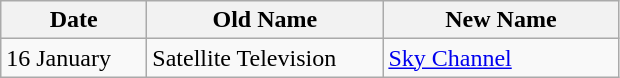<table class="wikitable">
<tr>
<th width=90>Date</th>
<th width=150>Old Name</th>
<th width=150>New Name</th>
</tr>
<tr>
<td rowspan="3">16 January</td>
<td>Satellite Television</td>
<td><a href='#'>Sky Channel</a></td>
</tr>
</table>
